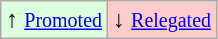<table class="wikitable" align="center">
<tr>
<td style="background:#ddffdd">↑ <small><a href='#'>Promoted</a></small></td>
<td style="background:#ffcccc">↓ <small><a href='#'>Relegated</a></small></td>
</tr>
</table>
